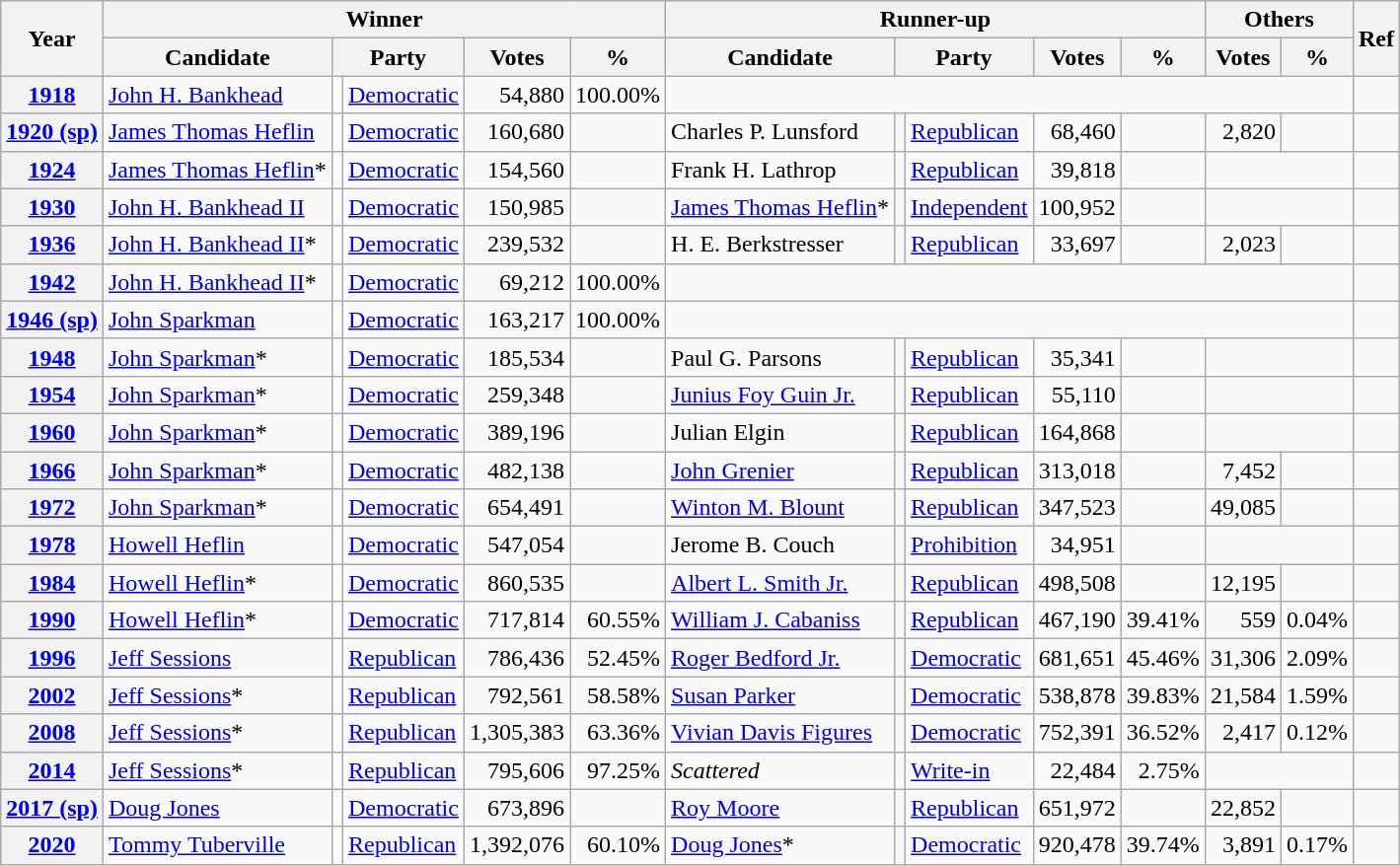<table class=wikitable style=text-align:right>
<tr>
<th rowspan=2>Year</th>
<th colspan=5>Winner</th>
<th colspan=5>Runner-up</th>
<th colspan=2>Others</th>
<th rowspan=2>Ref</th>
</tr>
<tr>
<th>Candidate</th>
<th colspan=2>Party</th>
<th>Votes</th>
<th>%</th>
<th>Candidate</th>
<th colspan=2>Party</th>
<th>Votes</th>
<th>%</th>
<th>Votes</th>
<th>%</th>
</tr>
<tr>
<th><a href='#'>1918</a></th>
<td align=left><a href='#'>John H. Bankhead</a></td>
<td style=background:></td>
<td align=left><a href='#'>Democratic</a></td>
<td>54,880</td>
<td>100.00%</td>
<td colspan=7></td>
<td align=center></td>
</tr>
<tr>
<th><a href='#'>1920 (sp)</a></th>
<td align=left><a href='#'>James Thomas Heflin</a></td>
<td style=background:></td>
<td align=left><a href='#'>Democratic</a></td>
<td>160,680</td>
<td></td>
<td align=left>Charles P. Lunsford</td>
<td style=background:></td>
<td align=left><a href='#'>Republican</a></td>
<td>68,460</td>
<td></td>
<td>2,820</td>
<td></td>
<td align=center></td>
</tr>
<tr>
<th><a href='#'>1924</a></th>
<td align=left><a href='#'>James Thomas Heflin</a>*</td>
<td style=background:></td>
<td align=left><a href='#'>Democratic</a></td>
<td>154,560</td>
<td></td>
<td align=left>Frank H. Lathrop</td>
<td style=background:></td>
<td align=left><a href='#'>Republican</a></td>
<td>39,818</td>
<td></td>
<td colspan=2></td>
<td align=center></td>
</tr>
<tr>
<th><a href='#'>1930</a></th>
<td align=left><a href='#'>John H. Bankhead II</a></td>
<td style=background:></td>
<td align=left><a href='#'>Democratic</a></td>
<td>150,985</td>
<td></td>
<td align=left><a href='#'>James Thomas Heflin</a>*</td>
<td style=background:></td>
<td align=left><a href='#'>Independent</a></td>
<td>100,952</td>
<td></td>
<td colspan=2></td>
<td align=center></td>
</tr>
<tr>
<th><a href='#'>1936</a></th>
<td align=left><a href='#'>John H. Bankhead II</a>*</td>
<td style=background:></td>
<td align=left><a href='#'>Democratic</a></td>
<td>239,532</td>
<td></td>
<td align=left>H. E. Berkstresser</td>
<td style=background:></td>
<td align=left><a href='#'>Republican</a></td>
<td>33,697</td>
<td></td>
<td>2,023</td>
<td></td>
<td align=center></td>
</tr>
<tr>
<th><a href='#'>1942</a></th>
<td align=left><a href='#'>John H. Bankhead II</a>*</td>
<td style=background:></td>
<td align=left><a href='#'>Democratic</a></td>
<td>69,212</td>
<td>100.00%</td>
<td colspan=7></td>
<td align=center></td>
</tr>
<tr>
<th><a href='#'>1946 (sp)</a></th>
<td align=left><a href='#'>John Sparkman</a></td>
<td style=background:></td>
<td align=left><a href='#'>Democratic</a></td>
<td>163,217</td>
<td>100.00%</td>
<td colspan=7></td>
<td align=center></td>
</tr>
<tr>
<th><a href='#'>1948</a></th>
<td align=left><a href='#'>John Sparkman</a>*</td>
<td style=background:></td>
<td align=left><a href='#'>Democratic</a></td>
<td>185,534</td>
<td></td>
<td align=left>Paul G. Parsons</td>
<td style=background:></td>
<td align=left><a href='#'>Republican</a></td>
<td>35,341</td>
<td></td>
<td colspan=2></td>
<td align=center></td>
</tr>
<tr>
<th><a href='#'>1954</a></th>
<td align=left><a href='#'>John Sparkman</a>*</td>
<td style=background:></td>
<td align=left><a href='#'>Democratic</a></td>
<td>259,348</td>
<td></td>
<td align=left><a href='#'>Junius Foy Guin Jr.</a></td>
<td style=background:></td>
<td align=left><a href='#'>Republican</a></td>
<td>55,110</td>
<td></td>
<td colspan=2></td>
<td align=center></td>
</tr>
<tr>
<th><a href='#'>1960</a></th>
<td align=left><a href='#'>John Sparkman</a>*</td>
<td style=background:></td>
<td align=left><a href='#'>Democratic</a></td>
<td>389,196</td>
<td></td>
<td align=left>Julian Elgin</td>
<td style=background:></td>
<td align=left><a href='#'>Republican</a></td>
<td>164,868</td>
<td></td>
<td colspan=2></td>
<td align=center></td>
</tr>
<tr>
<th><a href='#'>1966</a></th>
<td align=left><a href='#'>John Sparkman</a>*</td>
<td style=background:></td>
<td align=left><a href='#'>Democratic</a></td>
<td>482,138</td>
<td></td>
<td align=left><a href='#'>John Grenier</a></td>
<td style=background:></td>
<td align=left><a href='#'>Republican</a></td>
<td>313,018</td>
<td></td>
<td>7,452</td>
<td></td>
<td align=center></td>
</tr>
<tr>
<th><a href='#'>1972</a></th>
<td align=left><a href='#'>John Sparkman</a>*</td>
<td style=background:></td>
<td align=left><a href='#'>Democratic</a></td>
<td>654,491</td>
<td></td>
<td align=left><a href='#'>Winton M. Blount</a></td>
<td style=background:></td>
<td align=left><a href='#'>Republican</a></td>
<td>347,523</td>
<td></td>
<td>49,085</td>
<td></td>
<td align=center></td>
</tr>
<tr>
<th><a href='#'>1978</a></th>
<td align=left><a href='#'>Howell Heflin</a></td>
<td style=background:></td>
<td align=left><a href='#'>Democratic</a></td>
<td>547,054</td>
<td></td>
<td align=left>Jerome B. Couch</td>
<td style=background:></td>
<td align=left><a href='#'>Prohibition</a></td>
<td>34,951</td>
<td></td>
<td colspan=2></td>
<td align=center></td>
</tr>
<tr>
<th><a href='#'>1984</a></th>
<td align=left><a href='#'>Howell Heflin</a>*</td>
<td style=background:></td>
<td align=left><a href='#'>Democratic</a></td>
<td>860,535</td>
<td></td>
<td align=left><a href='#'>Albert L. Smith Jr.</a></td>
<td style=background:></td>
<td align=left><a href='#'>Republican</a></td>
<td>498,508</td>
<td></td>
<td>12,195</td>
<td></td>
<td align=center></td>
</tr>
<tr>
<th><a href='#'>1990</a></th>
<td align=left><a href='#'>Howell Heflin</a>*</td>
<td style=background:></td>
<td align=left><a href='#'>Democratic</a></td>
<td>717,814</td>
<td>60.55%</td>
<td align=left><a href='#'>William J. Cabaniss</a></td>
<td style=background:></td>
<td align=left><a href='#'>Republican</a></td>
<td>467,190</td>
<td>39.41%</td>
<td>559</td>
<td>0.04%</td>
<td align=center></td>
</tr>
<tr>
<th><a href='#'>1996</a></th>
<td align=left><a href='#'>Jeff Sessions</a></td>
<td style=background:></td>
<td align=left><a href='#'>Republican</a></td>
<td>786,436</td>
<td>52.45%</td>
<td align=left><a href='#'>Roger Bedford Jr.</a></td>
<td style=background:></td>
<td align=left><a href='#'>Democratic</a></td>
<td>681,651</td>
<td>45.46%</td>
<td>31,306</td>
<td>2.09%</td>
<td align=center></td>
</tr>
<tr>
<th><a href='#'>2002</a></th>
<td align=left><a href='#'>Jeff Sessions</a>*</td>
<td style=background:></td>
<td align=left><a href='#'>Republican</a></td>
<td>792,561</td>
<td>58.58%</td>
<td align=left><a href='#'>Susan Parker</a></td>
<td style=background:></td>
<td align=left><a href='#'>Democratic</a></td>
<td>538,878</td>
<td>39.83%</td>
<td>21,584</td>
<td>1.59%</td>
<td align=center></td>
</tr>
<tr>
<th><a href='#'>2008</a></th>
<td align=left><a href='#'>Jeff Sessions</a>*</td>
<td style=background:></td>
<td align=left><a href='#'>Republican</a></td>
<td>1,305,383</td>
<td>63.36%</td>
<td align=left><a href='#'>Vivian Davis Figures</a></td>
<td style=background:></td>
<td align=left><a href='#'>Democratic</a></td>
<td>752,391</td>
<td>36.52%</td>
<td>2,417</td>
<td>0.12%</td>
<td align=center></td>
</tr>
<tr>
<th><a href='#'>2014</a></th>
<td align=left><a href='#'>Jeff Sessions</a>*</td>
<td style=background:></td>
<td align=left><a href='#'>Republican</a></td>
<td>795,606</td>
<td>97.25%</td>
<td align=left><em>Scattered</em></td>
<td style=background:></td>
<td align=left><a href='#'>Write-in</a></td>
<td>22,484</td>
<td>2.75%</td>
<td colspan=2></td>
<td align=center></td>
</tr>
<tr>
<th><a href='#'>2017 (sp)</a></th>
<td align=left><a href='#'>Doug Jones</a></td>
<td style=background:></td>
<td align=left><a href='#'>Democratic</a></td>
<td>673,896</td>
<td></td>
<td align=left><a href='#'>Roy Moore</a></td>
<td style=background:></td>
<td align=left><a href='#'>Republican</a></td>
<td>651,972</td>
<td></td>
<td>22,852</td>
<td></td>
<td align=center></td>
</tr>
<tr>
<th><a href='#'>2020</a></th>
<td align=left><a href='#'>Tommy Tuberville</a></td>
<td style=background:></td>
<td align=left><a href='#'>Republican</a></td>
<td>1,392,076</td>
<td>60.10%</td>
<td align=left><a href='#'>Doug Jones</a>*</td>
<td style=background:></td>
<td align=left><a href='#'>Democratic</a></td>
<td>920,478</td>
<td>39.74%</td>
<td>3,891</td>
<td>0.17%</td>
<td align=center></td>
</tr>
</table>
